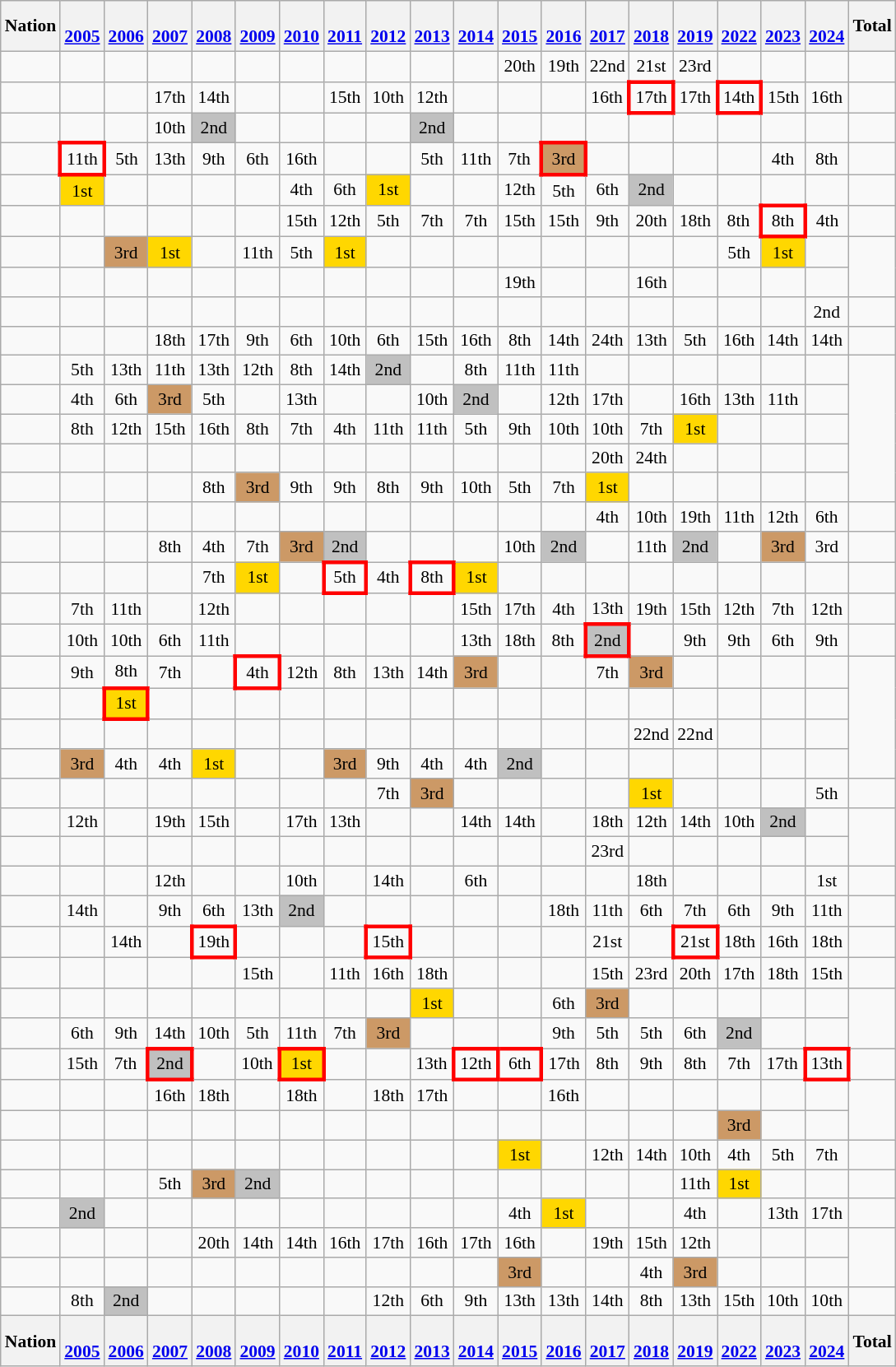<table class="wikitable" style="text-align:center; font-size:90%">
<tr>
<th>Nation</th>
<th><br><a href='#'>2005</a></th>
<th><br><a href='#'>2006</a></th>
<th><br><a href='#'>2007</a></th>
<th><br><a href='#'>2008</a></th>
<th><br><a href='#'>2009</a></th>
<th><br><a href='#'>2010</a></th>
<th><br><a href='#'>2011</a></th>
<th><br><a href='#'>2012</a></th>
<th><br><a href='#'>2013</a></th>
<th><br><a href='#'>2014</a></th>
<th><br><a href='#'>2015</a></th>
<th><br><a href='#'>2016</a></th>
<th><br><a href='#'>2017</a></th>
<th><br><a href='#'>2018</a></th>
<th><br><a href='#'>2019</a></th>
<th><br><a href='#'>2022</a></th>
<th><br><a href='#'>2023</a></th>
<th><br><a href='#'>2024</a></th>
<th>Total</th>
</tr>
<tr>
<td align=left></td>
<td></td>
<td></td>
<td></td>
<td></td>
<td></td>
<td></td>
<td></td>
<td></td>
<td></td>
<td></td>
<td>20th</td>
<td>19th</td>
<td>22nd</td>
<td>21st</td>
<td>23rd</td>
<td></td>
<td></td>
<td><strong></strong></td>
</tr>
<tr>
<td align=left></td>
<td></td>
<td></td>
<td>17th</td>
<td>14th</td>
<td></td>
<td></td>
<td>15th</td>
<td>10th</td>
<td>12th</td>
<td></td>
<td></td>
<td></td>
<td>16th</td>
<td style="border: 3px solid red">17th</td>
<td>17th</td>
<td style="border: 3px solid red">14th</td>
<td>15th</td>
<td>16th</td>
<td><strong></strong></td>
</tr>
<tr>
<td align=left></td>
<td></td>
<td></td>
<td>10th</td>
<td bgcolor="silver">2nd</td>
<td></td>
<td></td>
<td></td>
<td></td>
<td bgcolor="silver">2nd</td>
<td></td>
<td></td>
<td></td>
<td></td>
<td></td>
<td></td>
<td></td>
<td></td>
<td><strong></strong></td>
</tr>
<tr>
<td align=left></td>
<td style="border: 3px solid red">11th</td>
<td>5th</td>
<td>13th</td>
<td>9th</td>
<td>6th</td>
<td>16th</td>
<td></td>
<td></td>
<td>5th</td>
<td>11th</td>
<td>7th</td>
<td style="border: 3px solid red" bgcolor="#cc9966">3rd</td>
<td></td>
<td></td>
<td></td>
<td></td>
<td>4th</td>
<td>8th</td>
<td><strong></strong></td>
</tr>
<tr>
<td align=left></td>
<td bgcolor="gold">1st</td>
<td></td>
<td></td>
<td></td>
<td></td>
<td>4th</td>
<td>6th</td>
<td bgcolor="gold">1st</td>
<td></td>
<td></td>
<td>12th</td>
<td>5th</td>
<td>6th</td>
<td bgcolor="silver">2nd</td>
<td></td>
<td></td>
<td></td>
<td><strong></strong></td>
</tr>
<tr>
<td align=left></td>
<td></td>
<td></td>
<td></td>
<td></td>
<td></td>
<td>15th</td>
<td>12th</td>
<td>5th</td>
<td>7th</td>
<td>7th</td>
<td>15th</td>
<td>15th</td>
<td>9th</td>
<td>20th</td>
<td>18th</td>
<td>8th</td>
<td style="border: 3px solid red">8th</td>
<td>4th</td>
<td><strong></strong></td>
</tr>
<tr>
<td align=left></td>
<td></td>
<td bgcolor="#cc9966">3rd</td>
<td bgcolor="gold">1st</td>
<td></td>
<td>11th</td>
<td>5th</td>
<td bgcolor="gold">1st</td>
<td></td>
<td></td>
<td></td>
<td></td>
<td></td>
<td></td>
<td></td>
<td></td>
<td>5th</td>
<td bgcolor="gold">1st</td>
<td><strong></strong></td>
</tr>
<tr>
<td align=left></td>
<td></td>
<td></td>
<td></td>
<td></td>
<td></td>
<td></td>
<td></td>
<td></td>
<td></td>
<td></td>
<td>19th</td>
<td></td>
<td></td>
<td>16th</td>
<td></td>
<td></td>
<td></td>
<td><strong></strong></td>
</tr>
<tr>
<td align=left></td>
<td></td>
<td></td>
<td></td>
<td></td>
<td></td>
<td></td>
<td></td>
<td></td>
<td></td>
<td></td>
<td></td>
<td></td>
<td></td>
<td></td>
<td></td>
<td></td>
<td></td>
<td>2nd</td>
<td><strong></strong></td>
</tr>
<tr>
<td align=left></td>
<td></td>
<td></td>
<td>18th</td>
<td>17th</td>
<td>9th</td>
<td>6th</td>
<td>10th</td>
<td>6th</td>
<td>15th</td>
<td>16th</td>
<td>8th</td>
<td>14th</td>
<td>24th</td>
<td>13th</td>
<td>5th</td>
<td>16th</td>
<td>14th</td>
<td>14th</td>
<td><strong></strong></td>
</tr>
<tr>
<td align=left></td>
<td>5th</td>
<td>13th</td>
<td>11th</td>
<td>13th</td>
<td>12th</td>
<td>8th</td>
<td>14th</td>
<td bgcolor="silver">2nd</td>
<td></td>
<td>8th</td>
<td>11th</td>
<td>11th</td>
<td></td>
<td></td>
<td></td>
<td></td>
<td></td>
<td><strong></strong></td>
</tr>
<tr>
<td align=left></td>
<td>4th</td>
<td>6th</td>
<td bgcolor="#cc9966">3rd</td>
<td>5th</td>
<td></td>
<td>13th</td>
<td></td>
<td></td>
<td>10th</td>
<td bgcolor="silver">2nd</td>
<td></td>
<td>12th</td>
<td>17th</td>
<td></td>
<td>16th</td>
<td>13th</td>
<td>11th</td>
<td><strong></strong></td>
</tr>
<tr>
<td align=left></td>
<td>8th</td>
<td>12th</td>
<td>15th</td>
<td>16th</td>
<td>8th</td>
<td>7th</td>
<td>4th</td>
<td>11th</td>
<td>11th</td>
<td>5th</td>
<td>9th</td>
<td>10th</td>
<td>10th</td>
<td>7th</td>
<td bgcolor="gold">1st</td>
<td></td>
<td></td>
<td><strong></strong></td>
</tr>
<tr>
<td align=left></td>
<td></td>
<td></td>
<td></td>
<td></td>
<td></td>
<td></td>
<td></td>
<td></td>
<td></td>
<td></td>
<td></td>
<td></td>
<td>20th</td>
<td>24th</td>
<td></td>
<td></td>
<td></td>
<td><strong></strong></td>
</tr>
<tr>
<td align=left></td>
<td></td>
<td></td>
<td></td>
<td>8th</td>
<td bgcolor="#cc9966">3rd</td>
<td>9th</td>
<td>9th</td>
<td>8th</td>
<td>9th</td>
<td>10th</td>
<td>5th</td>
<td>7th</td>
<td bgcolor="gold">1st</td>
<td></td>
<td></td>
<td></td>
<td></td>
<td><strong></strong></td>
</tr>
<tr>
<td align=left></td>
<td></td>
<td></td>
<td></td>
<td></td>
<td></td>
<td></td>
<td></td>
<td></td>
<td></td>
<td></td>
<td></td>
<td></td>
<td>4th</td>
<td>10th</td>
<td>19th</td>
<td>11th</td>
<td>12th</td>
<td>6th</td>
<td><strong></strong></td>
</tr>
<tr>
<td align=left></td>
<td></td>
<td></td>
<td>8th</td>
<td>4th</td>
<td>7th</td>
<td bgcolor="#cc9966">3rd</td>
<td bgcolor="silver">2nd</td>
<td></td>
<td></td>
<td></td>
<td>10th</td>
<td bgcolor="silver">2nd</td>
<td></td>
<td>11th</td>
<td bgcolor="silver">2nd</td>
<td></td>
<td bgcolor="#cc9966">3rd</td>
<td>3rd</td>
<td><strong></strong></td>
</tr>
<tr>
<td align=left></td>
<td></td>
<td></td>
<td></td>
<td>7th</td>
<td bgcolor="gold">1st</td>
<td></td>
<td style="border: 3px solid red">5th</td>
<td>4th</td>
<td style="border: 3px solid red">8th</td>
<td bgcolor="gold">1st</td>
<td></td>
<td></td>
<td></td>
<td></td>
<td></td>
<td></td>
<td></td>
<td><strong></strong></td>
</tr>
<tr>
<td align=left></td>
<td>7th</td>
<td>11th</td>
<td></td>
<td>12th</td>
<td></td>
<td></td>
<td></td>
<td></td>
<td></td>
<td>15th</td>
<td>17th</td>
<td>4th</td>
<td>13th</td>
<td>19th</td>
<td>15th</td>
<td>12th</td>
<td>7th</td>
<td>12th</td>
<td><strong></strong></td>
</tr>
<tr>
<td align=left></td>
<td>10th</td>
<td>10th</td>
<td>6th</td>
<td>11th</td>
<td></td>
<td></td>
<td></td>
<td></td>
<td></td>
<td>13th</td>
<td>18th</td>
<td>8th</td>
<td style="border: 3px solid red" bgcolor="silver">2nd</td>
<td></td>
<td>9th</td>
<td>9th</td>
<td>6th</td>
<td>9th</td>
<td><strong></strong></td>
</tr>
<tr>
<td align=left></td>
<td>9th</td>
<td>8th</td>
<td>7th</td>
<td></td>
<td style="border: 3px solid red">4th</td>
<td>12th</td>
<td>8th</td>
<td>13th</td>
<td>14th</td>
<td bgcolor="#cc9966">3rd</td>
<td></td>
<td></td>
<td>7th</td>
<td bgcolor="#cc9966">3rd</td>
<td></td>
<td></td>
<td></td>
<td><strong></strong></td>
</tr>
<tr>
<td align=left></td>
<td></td>
<td style="border: 3px solid red" bgcolor="gold">1st</td>
<td></td>
<td></td>
<td></td>
<td></td>
<td></td>
<td></td>
<td></td>
<td></td>
<td></td>
<td></td>
<td></td>
<td></td>
<td></td>
<td></td>
<td></td>
<td><strong></strong></td>
</tr>
<tr>
<td align=left></td>
<td></td>
<td></td>
<td></td>
<td></td>
<td></td>
<td></td>
<td></td>
<td></td>
<td></td>
<td></td>
<td></td>
<td></td>
<td></td>
<td>22nd</td>
<td>22nd</td>
<td></td>
<td></td>
<td><strong></strong></td>
</tr>
<tr>
<td align=left></td>
<td bgcolor="#cc9966">3rd</td>
<td>4th</td>
<td>4th</td>
<td bgcolor="gold">1st</td>
<td></td>
<td></td>
<td bgcolor="#cc9966">3rd</td>
<td>9th</td>
<td>4th</td>
<td>4th</td>
<td bgcolor="silver">2nd</td>
<td></td>
<td></td>
<td></td>
<td></td>
<td></td>
<td></td>
<td><strong></strong></td>
</tr>
<tr>
<td align=left></td>
<td></td>
<td></td>
<td></td>
<td></td>
<td></td>
<td></td>
<td></td>
<td>7th</td>
<td bgcolor="#cc9966">3rd</td>
<td></td>
<td></td>
<td></td>
<td></td>
<td bgcolor="gold">1st</td>
<td></td>
<td></td>
<td></td>
<td>5th</td>
<td><strong></strong></td>
</tr>
<tr>
<td align=left></td>
<td>12th</td>
<td></td>
<td>19th</td>
<td>15th</td>
<td></td>
<td>17th</td>
<td>13th</td>
<td></td>
<td></td>
<td>14th</td>
<td>14th</td>
<td></td>
<td>18th</td>
<td>12th</td>
<td>14th</td>
<td>10th</td>
<td bgcolor="silver">2nd</td>
<td><strong></strong></td>
</tr>
<tr>
<td align=left></td>
<td></td>
<td></td>
<td></td>
<td></td>
<td></td>
<td></td>
<td></td>
<td></td>
<td></td>
<td></td>
<td></td>
<td></td>
<td>23rd</td>
<td></td>
<td></td>
<td></td>
<td></td>
<td><strong></strong></td>
</tr>
<tr>
<td align=left></td>
<td></td>
<td></td>
<td>12th</td>
<td></td>
<td></td>
<td>10th</td>
<td></td>
<td>14th</td>
<td></td>
<td>6th</td>
<td></td>
<td></td>
<td></td>
<td>18th</td>
<td></td>
<td></td>
<td></td>
<td>1st</td>
<td><strong></strong></td>
</tr>
<tr>
<td align=left></td>
<td>14th</td>
<td></td>
<td>9th</td>
<td>6th</td>
<td>13th</td>
<td bgcolor="silver">2nd</td>
<td></td>
<td></td>
<td></td>
<td></td>
<td></td>
<td>18th</td>
<td>11th</td>
<td>6th</td>
<td>7th</td>
<td>6th</td>
<td>9th</td>
<td>11th</td>
<td><strong></strong></td>
</tr>
<tr>
<td align=left></td>
<td></td>
<td>14th</td>
<td></td>
<td style="border: 3px solid red">19th</td>
<td></td>
<td></td>
<td></td>
<td style="border: 3px solid red">15th</td>
<td></td>
<td></td>
<td></td>
<td></td>
<td>21st</td>
<td></td>
<td style="border: 3px solid red">21st</td>
<td>18th</td>
<td>16th</td>
<td>18th</td>
<td><strong></strong></td>
</tr>
<tr>
<td align=left></td>
<td></td>
<td></td>
<td></td>
<td></td>
<td>15th</td>
<td></td>
<td>11th</td>
<td>16th</td>
<td>18th</td>
<td></td>
<td></td>
<td></td>
<td>15th</td>
<td>23rd</td>
<td>20th</td>
<td>17th</td>
<td>18th</td>
<td>15th</td>
<td><strong></strong></td>
</tr>
<tr>
<td align=left></td>
<td></td>
<td></td>
<td></td>
<td></td>
<td></td>
<td></td>
<td></td>
<td></td>
<td bgcolor="gold">1st</td>
<td></td>
<td></td>
<td>6th</td>
<td bgcolor="#cc9966">3rd</td>
<td></td>
<td></td>
<td></td>
<td></td>
<td><strong></strong></td>
</tr>
<tr>
<td align=left></td>
<td>6th</td>
<td>9th</td>
<td>14th</td>
<td>10th</td>
<td>5th</td>
<td>11th</td>
<td>7th</td>
<td bgcolor="#cc9966">3rd</td>
<td></td>
<td></td>
<td></td>
<td>9th</td>
<td>5th</td>
<td>5th</td>
<td>6th</td>
<td bgcolor="silver">2nd</td>
<td></td>
<td><strong></strong></td>
</tr>
<tr>
<td align=left></td>
<td>15th</td>
<td>7th</td>
<td style="border: 3px solid red" bgcolor="silver">2nd</td>
<td></td>
<td>10th</td>
<td style="border: 3px solid red" bgcolor="gold">1st</td>
<td></td>
<td></td>
<td>13th</td>
<td style="border: 3px solid red">12th</td>
<td style="border: 3px solid red">6th</td>
<td>17th</td>
<td>8th</td>
<td>9th</td>
<td>8th</td>
<td>7th</td>
<td>17th</td>
<td style="border: 3px solid red">13th</td>
<td><strong></strong></td>
</tr>
<tr>
<td align=left></td>
<td></td>
<td></td>
<td>16th</td>
<td>18th</td>
<td></td>
<td>18th</td>
<td></td>
<td>18th</td>
<td>17th</td>
<td></td>
<td></td>
<td>16th</td>
<td></td>
<td></td>
<td></td>
<td></td>
<td></td>
<td><strong></strong></td>
</tr>
<tr>
<td align=left></td>
<td></td>
<td></td>
<td></td>
<td></td>
<td></td>
<td></td>
<td></td>
<td></td>
<td></td>
<td></td>
<td></td>
<td></td>
<td></td>
<td></td>
<td></td>
<td bgcolor="#cc9966">3rd</td>
<td></td>
<td><strong></strong></td>
</tr>
<tr>
<td align=left></td>
<td></td>
<td></td>
<td></td>
<td></td>
<td></td>
<td></td>
<td></td>
<td></td>
<td></td>
<td></td>
<td bgcolor="gold">1st</td>
<td></td>
<td>12th</td>
<td>14th</td>
<td>10th</td>
<td>4th</td>
<td>5th</td>
<td>7th</td>
<td><strong></strong></td>
</tr>
<tr>
<td align=left></td>
<td></td>
<td></td>
<td>5th</td>
<td bgcolor="#cc9966">3rd</td>
<td bgcolor="silver">2nd</td>
<td></td>
<td></td>
<td></td>
<td></td>
<td></td>
<td></td>
<td></td>
<td></td>
<td></td>
<td>11th</td>
<td bgcolor="gold">1st</td>
<td></td>
<td><strong></strong></td>
</tr>
<tr>
<td align=left></td>
<td bgcolor="silver">2nd</td>
<td></td>
<td></td>
<td></td>
<td></td>
<td></td>
<td></td>
<td></td>
<td></td>
<td></td>
<td>4th</td>
<td bgcolor="gold">1st</td>
<td></td>
<td></td>
<td>4th</td>
<td></td>
<td>13th</td>
<td>17th</td>
<td><strong></strong></td>
</tr>
<tr>
<td align=left></td>
<td></td>
<td></td>
<td></td>
<td>20th</td>
<td>14th</td>
<td>14th</td>
<td>16th</td>
<td>17th</td>
<td>16th</td>
<td>17th</td>
<td>16th</td>
<td></td>
<td>19th</td>
<td>15th</td>
<td>12th</td>
<td></td>
<td></td>
<td><strong></strong></td>
</tr>
<tr>
<td align=left></td>
<td></td>
<td></td>
<td></td>
<td></td>
<td></td>
<td></td>
<td></td>
<td></td>
<td></td>
<td></td>
<td bgcolor="#cc9966">3rd</td>
<td></td>
<td></td>
<td>4th</td>
<td bgcolor="#cc9966">3rd</td>
<td></td>
<td></td>
<td><strong></strong></td>
</tr>
<tr>
<td align=left></td>
<td>8th</td>
<td bgcolor="silver">2nd</td>
<td></td>
<td></td>
<td></td>
<td></td>
<td></td>
<td>12th</td>
<td>6th</td>
<td>9th</td>
<td>13th</td>
<td>13th</td>
<td>14th</td>
<td>8th</td>
<td>13th</td>
<td>15th</td>
<td>10th</td>
<td>10th</td>
<td><strong></strong></td>
</tr>
<tr>
<th>Nation</th>
<th><br><a href='#'>2005</a></th>
<th><br><a href='#'>2006</a></th>
<th><br><a href='#'>2007</a></th>
<th><br><a href='#'>2008</a></th>
<th><br><a href='#'>2009</a></th>
<th><br><a href='#'>2010</a></th>
<th><br><a href='#'>2011</a></th>
<th><br><a href='#'>2012</a></th>
<th><br><a href='#'>2013</a></th>
<th><br><a href='#'>2014</a></th>
<th><br><a href='#'>2015</a></th>
<th><br><a href='#'>2016</a></th>
<th><br><a href='#'>2017</a></th>
<th><br><a href='#'>2018</a></th>
<th><br><a href='#'>2019</a></th>
<th><br><a href='#'>2022</a></th>
<th><br><a href='#'>2023</a></th>
<th><br><a href='#'>2024</a></th>
<th>Total</th>
</tr>
</table>
